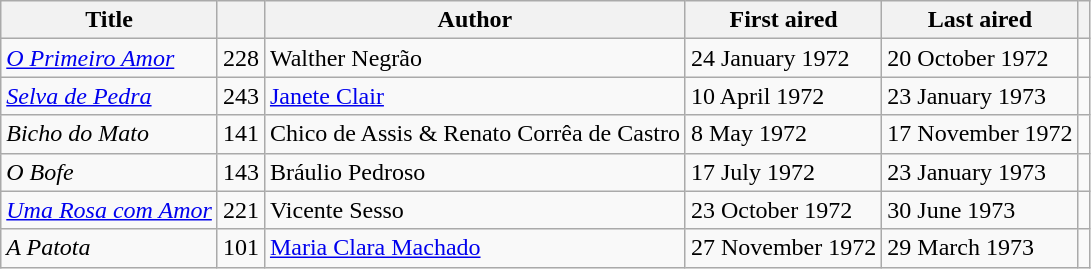<table class="wikitable sortable">
<tr>
<th>Title</th>
<th></th>
<th>Author</th>
<th>First aired</th>
<th>Last aired</th>
<th></th>
</tr>
<tr>
<td><em><a href='#'>O Primeiro Amor</a></em></td>
<td>228</td>
<td>Walther Negrão</td>
<td>24 January 1972</td>
<td>20 October 1972</td>
<td></td>
</tr>
<tr>
<td><em><a href='#'>Selva de Pedra</a></em> </td>
<td>243</td>
<td><a href='#'>Janete Clair</a></td>
<td>10 April 1972</td>
<td>23 January 1973</td>
<td></td>
</tr>
<tr>
<td><em>Bicho do Mato</em></td>
<td>141</td>
<td>Chico de Assis & Renato Corrêa de Castro</td>
<td>8 May 1972</td>
<td>17 November 1972</td>
<td></td>
</tr>
<tr>
<td><em>O Bofe</em></td>
<td>143</td>
<td>Bráulio Pedroso</td>
<td>17 July 1972</td>
<td>23 January 1973</td>
<td></td>
</tr>
<tr>
<td><em><a href='#'>Uma Rosa com Amor</a></em></td>
<td>221</td>
<td>Vicente Sesso</td>
<td>23 October 1972</td>
<td>30 June 1973</td>
<td></td>
</tr>
<tr>
<td><em>A Patota</em></td>
<td>101</td>
<td><a href='#'>Maria Clara Machado</a></td>
<td>27 November 1972</td>
<td>29 March 1973</td>
<td></td>
</tr>
</table>
